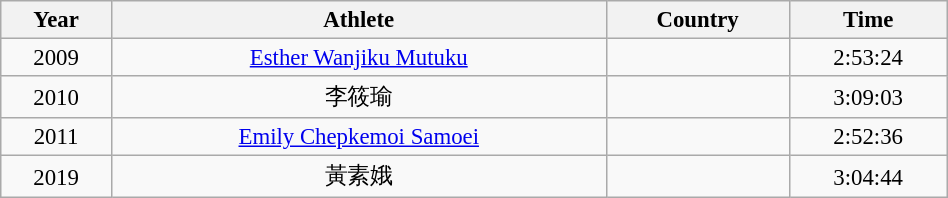<table class="wikitable sortable" style=" text-align:center; font-size:95%;" width="50%">
<tr>
<th>Year</th>
<th>Athlete</th>
<th>Country</th>
<th>Time</th>
</tr>
<tr>
<td>2009</td>
<td><a href='#'>Esther Wanjiku Mutuku</a></td>
<td></td>
<td>2:53:24</td>
</tr>
<tr>
<td>2010</td>
<td>李筱瑜</td>
<td></td>
<td>3:09:03</td>
</tr>
<tr>
<td>2011</td>
<td><a href='#'>Emily Chepkemoi Samoei</a></td>
<td></td>
<td>2:52:36</td>
</tr>
<tr>
<td>2019</td>
<td>黃素娥</td>
<td></td>
<td>3:04:44</td>
</tr>
</table>
